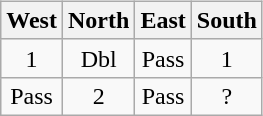<table class=wikitable style="float:left; margin-top:5px; margin-right:10px;">
<tr>
<th>West</th>
<th>North</th>
<th>East</th>
<th>South</th>
</tr>
<tr align=center>
<td>1</td>
<td>Dbl</td>
<td>Pass</td>
<td>1</td>
</tr>
<tr align=center>
<td>Pass</td>
<td>2</td>
<td>Pass</td>
<td>?</td>
</tr>
</table>
